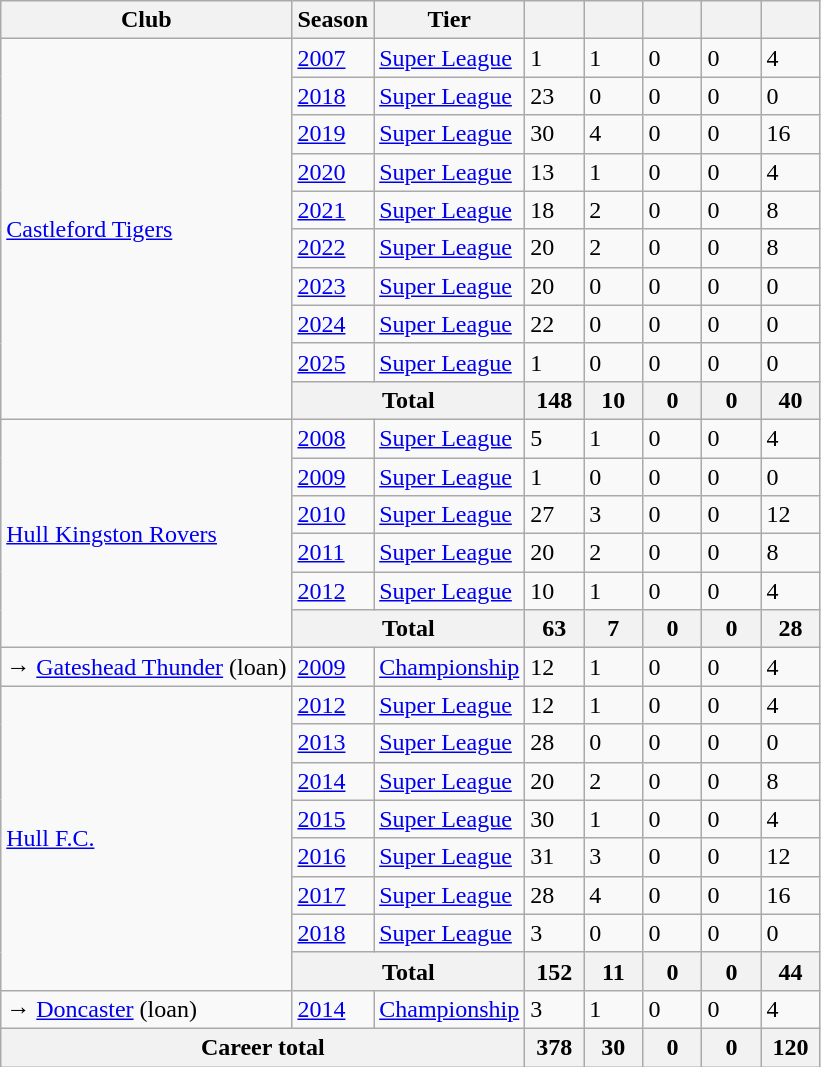<table class="wikitable defaultcenter">
<tr>
<th>Club</th>
<th>Season</th>
<th>Tier</th>
<th style="width:2em;"></th>
<th style="width:2em;"></th>
<th style="width:2em;"></th>
<th style="width:2em;"></th>
<th style="width:2em;"></th>
</tr>
<tr>
<td rowspan="10" style="text-align:left;"> <a href='#'>Castleford Tigers</a></td>
<td><a href='#'>2007</a></td>
<td><a href='#'>Super League</a></td>
<td>1</td>
<td>1</td>
<td>0</td>
<td>0</td>
<td>4</td>
</tr>
<tr>
<td><a href='#'>2018</a></td>
<td><a href='#'>Super League</a></td>
<td>23</td>
<td>0</td>
<td>0</td>
<td>0</td>
<td>0</td>
</tr>
<tr>
<td><a href='#'>2019</a></td>
<td><a href='#'>Super League</a></td>
<td>30</td>
<td>4</td>
<td>0</td>
<td>0</td>
<td>16</td>
</tr>
<tr>
<td><a href='#'>2020</a></td>
<td><a href='#'>Super League</a></td>
<td>13</td>
<td>1</td>
<td>0</td>
<td>0</td>
<td>4</td>
</tr>
<tr>
<td><a href='#'>2021</a></td>
<td><a href='#'>Super League</a></td>
<td>18</td>
<td>2</td>
<td>0</td>
<td>0</td>
<td>8</td>
</tr>
<tr>
<td><a href='#'>2022</a></td>
<td><a href='#'>Super League</a></td>
<td>20</td>
<td>2</td>
<td>0</td>
<td>0</td>
<td>8</td>
</tr>
<tr>
<td><a href='#'>2023</a></td>
<td><a href='#'>Super League</a></td>
<td>20</td>
<td>0</td>
<td>0</td>
<td>0</td>
<td>0</td>
</tr>
<tr>
<td><a href='#'>2024</a></td>
<td><a href='#'>Super League</a></td>
<td>22</td>
<td>0</td>
<td>0</td>
<td>0</td>
<td>0</td>
</tr>
<tr>
<td><a href='#'>2025</a></td>
<td><a href='#'>Super League</a></td>
<td>1</td>
<td>0</td>
<td>0</td>
<td>0</td>
<td>0</td>
</tr>
<tr>
<th colspan="2">Total</th>
<th>148</th>
<th>10</th>
<th>0</th>
<th>0</th>
<th>40</th>
</tr>
<tr>
<td rowspan="6" style="text-align:left;"> <a href='#'>Hull Kingston Rovers</a></td>
<td><a href='#'>2008</a></td>
<td><a href='#'>Super League</a></td>
<td>5</td>
<td>1</td>
<td>0</td>
<td>0</td>
<td>4</td>
</tr>
<tr>
<td><a href='#'>2009</a></td>
<td><a href='#'>Super League</a></td>
<td>1</td>
<td>0</td>
<td>0</td>
<td>0</td>
<td>0</td>
</tr>
<tr>
<td><a href='#'>2010</a></td>
<td><a href='#'>Super League</a></td>
<td>27</td>
<td>3</td>
<td>0</td>
<td>0</td>
<td>12</td>
</tr>
<tr>
<td><a href='#'>2011</a></td>
<td><a href='#'>Super League</a></td>
<td>20</td>
<td>2</td>
<td>0</td>
<td>0</td>
<td>8</td>
</tr>
<tr>
<td><a href='#'>2012</a></td>
<td><a href='#'>Super League</a></td>
<td>10</td>
<td>1</td>
<td>0</td>
<td>0</td>
<td>4</td>
</tr>
<tr>
<th colspan="2">Total</th>
<th>63</th>
<th>7</th>
<th>0</th>
<th>0</th>
<th>28</th>
</tr>
<tr>
<td style="text-align:left;">→  <a href='#'>Gateshead Thunder</a> (loan)</td>
<td><a href='#'>2009</a></td>
<td><a href='#'>Championship</a></td>
<td>12</td>
<td>1</td>
<td>0</td>
<td>0</td>
<td>4</td>
</tr>
<tr>
<td rowspan="8" style="text-align:left;"> <a href='#'>Hull F.C.</a></td>
<td><a href='#'>2012</a></td>
<td><a href='#'>Super League</a></td>
<td>12</td>
<td>1</td>
<td>0</td>
<td>0</td>
<td>4</td>
</tr>
<tr>
<td><a href='#'>2013</a></td>
<td><a href='#'>Super League</a></td>
<td>28</td>
<td>0</td>
<td>0</td>
<td>0</td>
<td>0</td>
</tr>
<tr>
<td><a href='#'>2014</a></td>
<td><a href='#'>Super League</a></td>
<td>20</td>
<td>2</td>
<td>0</td>
<td>0</td>
<td>8</td>
</tr>
<tr>
<td><a href='#'>2015</a></td>
<td><a href='#'>Super League</a></td>
<td>30</td>
<td>1</td>
<td>0</td>
<td>0</td>
<td>4</td>
</tr>
<tr>
<td><a href='#'>2016</a></td>
<td><a href='#'>Super League</a></td>
<td>31</td>
<td>3</td>
<td>0</td>
<td>0</td>
<td>12</td>
</tr>
<tr>
<td><a href='#'>2017</a></td>
<td><a href='#'>Super League</a></td>
<td>28</td>
<td>4</td>
<td>0</td>
<td>0</td>
<td>16</td>
</tr>
<tr>
<td><a href='#'>2018</a></td>
<td><a href='#'>Super League</a></td>
<td>3</td>
<td>0</td>
<td>0</td>
<td>0</td>
<td>0</td>
</tr>
<tr>
<th colspan="2">Total</th>
<th>152</th>
<th>11</th>
<th>0</th>
<th>0</th>
<th>44</th>
</tr>
<tr>
<td style="text-align:left;">→  <a href='#'>Doncaster</a> (loan)</td>
<td><a href='#'>2014</a></td>
<td><a href='#'>Championship</a></td>
<td>3</td>
<td>1</td>
<td>0</td>
<td>0</td>
<td>4</td>
</tr>
<tr>
<th colspan="3">Career total</th>
<th>378</th>
<th>30</th>
<th>0</th>
<th>0</th>
<th>120</th>
</tr>
</table>
